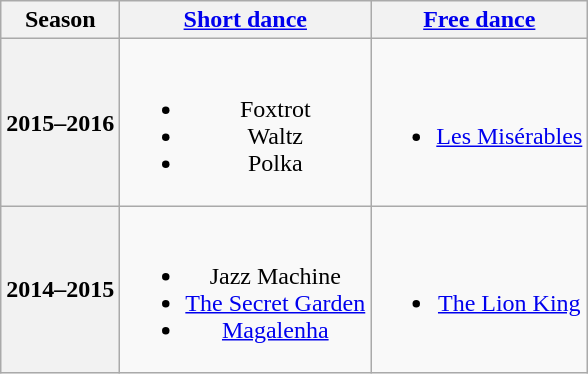<table class=wikitable style=text-align:center>
<tr>
<th>Season</th>
<th><a href='#'>Short dance</a></th>
<th><a href='#'>Free dance</a></th>
</tr>
<tr>
<th>2015–2016 <br> </th>
<td><br><ul><li>Foxtrot</li><li>Waltz</li><li>Polka</li></ul></td>
<td><br><ul><li><a href='#'>Les Misérables</a> <br></li></ul></td>
</tr>
<tr>
<th>2014–2015 <br> </th>
<td><br><ul><li> Jazz Machine <br></li><li> <a href='#'>The Secret Garden</a> <br></li><li> <a href='#'>Magalenha</a> <br></li></ul></td>
<td><br><ul><li><a href='#'>The Lion King</a> <br></li></ul></td>
</tr>
</table>
